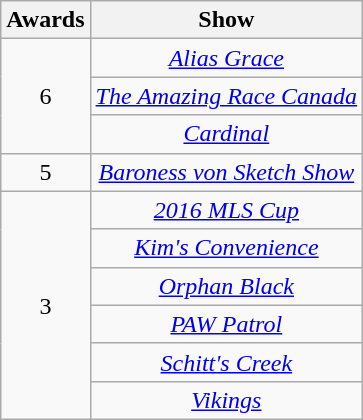<table class="wikitable" style="text-align: center">
<tr>
<th scope="col">Awards</th>
<th scope="col">Show</th>
</tr>
<tr>
<td rowspan=3 style="text-align:center;">6</td>
<td><em><a href='#'>Alias Grace</a></em></td>
</tr>
<tr>
<td><em><a href='#'>The Amazing Race Canada</a></em></td>
</tr>
<tr>
<td><em><a href='#'>Cardinal</a></em></td>
</tr>
<tr>
<td>5</td>
<td><em><a href='#'>Baroness von Sketch Show</a></em></td>
</tr>
<tr>
<td rowspan=6 style="text-align:center;">3</td>
<td><em><a href='#'>2016 MLS Cup</a></em></td>
</tr>
<tr>
<td><em><a href='#'>Kim's Convenience</a></em></td>
</tr>
<tr>
<td><em><a href='#'>Orphan Black</a></em></td>
</tr>
<tr>
<td><em><a href='#'>PAW Patrol</a></em></td>
</tr>
<tr>
<td><em><a href='#'>Schitt's Creek</a></em></td>
</tr>
<tr>
<td><em><a href='#'>Vikings</a></em></td>
</tr>
</table>
